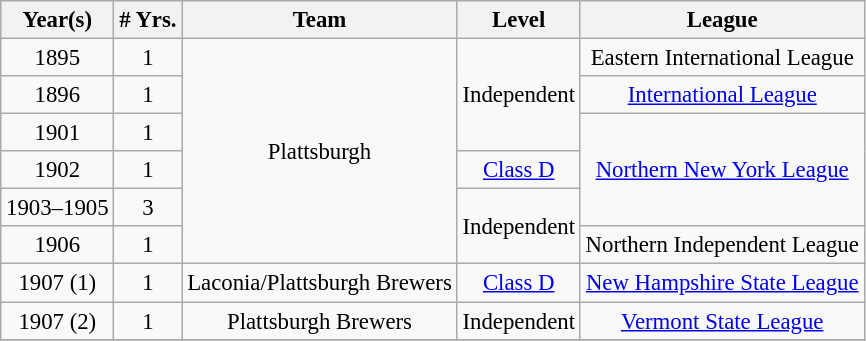<table class="wikitable" style="text-align:center; font-size: 95%;">
<tr>
<th>Year(s)</th>
<th># Yrs.</th>
<th>Team</th>
<th>Level</th>
<th>League</th>
</tr>
<tr>
<td>1895</td>
<td>1</td>
<td rowspan=6>Plattsburgh</td>
<td rowspan=3>Independent</td>
<td>Eastern International League</td>
</tr>
<tr>
<td>1896</td>
<td>1</td>
<td><a href='#'>International League</a></td>
</tr>
<tr>
<td>1901</td>
<td>1</td>
<td rowspan=3><a href='#'>Northern New York League</a></td>
</tr>
<tr>
<td>1902</td>
<td>1</td>
<td><a href='#'>Class D</a></td>
</tr>
<tr>
<td>1903–1905</td>
<td>3</td>
<td rowspan=2>Independent</td>
</tr>
<tr>
<td>1906</td>
<td>1</td>
<td>Northern Independent League</td>
</tr>
<tr>
<td>1907 (1)</td>
<td>1</td>
<td>Laconia/Plattsburgh Brewers</td>
<td><a href='#'>Class D</a></td>
<td><a href='#'>New Hampshire State League</a></td>
</tr>
<tr>
<td>1907 (2)</td>
<td>1</td>
<td>Plattsburgh Brewers</td>
<td>Independent</td>
<td><a href='#'>Vermont State League</a></td>
</tr>
<tr>
</tr>
</table>
